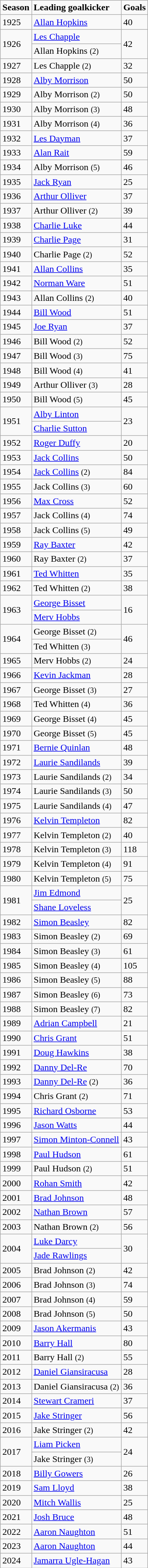<table class="wikitable sortable">
<tr>
<td><strong>Season</strong></td>
<td><strong>Leading goalkicker</strong></td>
<td><strong>Goals</strong></td>
</tr>
<tr>
<td>1925</td>
<td><a href='#'>Allan Hopkins</a></td>
<td>40</td>
</tr>
<tr>
<td rowspan="2">1926</td>
<td><a href='#'>Les Chapple</a><br></td>
<td rowspan="2">42</td>
</tr>
<tr>
<td>Allan Hopkins <small>(2)</small></td>
</tr>
<tr>
<td>1927</td>
<td>Les Chapple <small>(2)</small></td>
<td>32</td>
</tr>
<tr>
<td>1928</td>
<td><a href='#'>Alby Morrison</a></td>
<td>50</td>
</tr>
<tr>
<td>1929</td>
<td>Alby Morrison <small>(2)</small></td>
<td>50</td>
</tr>
<tr>
<td>1930</td>
<td>Alby Morrison <small>(3)</small></td>
<td>48</td>
</tr>
<tr>
<td>1931</td>
<td>Alby Morrison <small>(4)</small></td>
<td>36</td>
</tr>
<tr>
<td>1932</td>
<td><a href='#'>Les Dayman</a></td>
<td>37</td>
</tr>
<tr>
<td>1933</td>
<td><a href='#'>Alan Rait</a></td>
<td>59</td>
</tr>
<tr>
<td>1934</td>
<td>Alby Morrison <small>(5)</small></td>
<td>46</td>
</tr>
<tr>
<td>1935</td>
<td><a href='#'>Jack Ryan</a></td>
<td>25</td>
</tr>
<tr>
<td>1936</td>
<td><a href='#'>Arthur Olliver</a></td>
<td>37</td>
</tr>
<tr>
<td>1937</td>
<td>Arthur Olliver <small>(2)</small></td>
<td>39</td>
</tr>
<tr>
<td>1938</td>
<td><a href='#'>Charlie Luke</a></td>
<td>44</td>
</tr>
<tr>
<td>1939</td>
<td><a href='#'>Charlie Page</a></td>
<td>31</td>
</tr>
<tr>
<td>1940</td>
<td>Charlie Page <small>(2)</small></td>
<td>52</td>
</tr>
<tr>
<td>1941</td>
<td><a href='#'>Allan Collins</a></td>
<td>35</td>
</tr>
<tr>
<td>1942</td>
<td><a href='#'>Norman Ware</a></td>
<td>51</td>
</tr>
<tr>
<td>1943</td>
<td>Allan Collins <small>(2)</small></td>
<td>40</td>
</tr>
<tr>
<td>1944</td>
<td><a href='#'>Bill Wood</a></td>
<td>51</td>
</tr>
<tr>
<td>1945</td>
<td><a href='#'>Joe Ryan</a></td>
<td>37</td>
</tr>
<tr>
<td>1946</td>
<td>Bill Wood <small>(2)</small></td>
<td>52</td>
</tr>
<tr>
<td>1947</td>
<td>Bill Wood <small>(3)</small></td>
<td>75</td>
</tr>
<tr>
<td>1948</td>
<td>Bill Wood <small>(4)</small></td>
<td>41</td>
</tr>
<tr>
<td>1949</td>
<td>Arthur Olliver <small>(3)</small></td>
<td>28</td>
</tr>
<tr>
<td>1950</td>
<td>Bill Wood <small>(5)</small></td>
<td>45</td>
</tr>
<tr>
<td rowspan="2">1951</td>
<td><a href='#'>Alby Linton</a></td>
<td rowspan="2">23</td>
</tr>
<tr>
<td><a href='#'>Charlie Sutton</a></td>
</tr>
<tr>
<td>1952</td>
<td><a href='#'>Roger Duffy</a></td>
<td>20</td>
</tr>
<tr>
<td>1953</td>
<td><a href='#'>Jack Collins</a></td>
<td>50</td>
</tr>
<tr>
<td>1954</td>
<td><a href='#'>Jack Collins</a> <small>(2)</small></td>
<td>84</td>
</tr>
<tr>
<td>1955</td>
<td>Jack Collins <small>(3)</small></td>
<td>60</td>
</tr>
<tr>
<td>1956</td>
<td><a href='#'>Max Cross</a></td>
<td>52</td>
</tr>
<tr>
<td>1957</td>
<td>Jack Collins <small>(4)</small></td>
<td>74</td>
</tr>
<tr>
<td>1958</td>
<td>Jack Collins <small>(5)</small></td>
<td>49</td>
</tr>
<tr>
<td>1959</td>
<td><a href='#'>Ray Baxter</a></td>
<td>42</td>
</tr>
<tr>
<td>1960</td>
<td>Ray Baxter <small>(2)</small></td>
<td>37</td>
</tr>
<tr>
<td>1961</td>
<td><a href='#'>Ted Whitten</a></td>
<td>35</td>
</tr>
<tr>
<td>1962</td>
<td>Ted Whitten <small>(2)</small></td>
<td>38</td>
</tr>
<tr>
<td rowspan="2">1963</td>
<td><a href='#'>George Bisset</a></td>
<td rowspan="2">16</td>
</tr>
<tr>
<td><a href='#'>Merv Hobbs</a></td>
</tr>
<tr>
<td rowspan="2">1964</td>
<td>George Bisset <small>(2)</small></td>
<td rowspan="2">46</td>
</tr>
<tr>
<td>Ted Whitten <small>(3)</small></td>
</tr>
<tr>
<td>1965</td>
<td>Merv Hobbs <small>(2)</small></td>
<td>24</td>
</tr>
<tr>
<td>1966</td>
<td><a href='#'>Kevin Jackman</a></td>
<td>28</td>
</tr>
<tr>
<td>1967</td>
<td>George Bisset <small>(3)</small></td>
<td>27</td>
</tr>
<tr>
<td>1968</td>
<td>Ted Whitten <small>(4)</small></td>
<td>36</td>
</tr>
<tr>
<td>1969</td>
<td>George Bisset <small>(4)</small></td>
<td>45</td>
</tr>
<tr>
<td>1970</td>
<td>George Bisset <small>(5)</small></td>
<td>45</td>
</tr>
<tr>
<td>1971</td>
<td><a href='#'>Bernie Quinlan</a></td>
<td>48</td>
</tr>
<tr>
<td>1972</td>
<td><a href='#'>Laurie Sandilands</a></td>
<td>39</td>
</tr>
<tr>
<td>1973</td>
<td>Laurie Sandilands <small>(2)</small></td>
<td>34</td>
</tr>
<tr>
<td>1974</td>
<td>Laurie Sandilands <small>(3)</small></td>
<td>50</td>
</tr>
<tr>
<td>1975</td>
<td>Laurie Sandilands <small>(4)</small></td>
<td>47</td>
</tr>
<tr>
<td>1976</td>
<td><a href='#'>Kelvin Templeton</a></td>
<td>82</td>
</tr>
<tr>
<td>1977</td>
<td>Kelvin Templeton <small>(2)</small></td>
<td>40</td>
</tr>
<tr>
<td>1978</td>
<td>Kelvin Templeton <small>(3)</small></td>
<td>118</td>
</tr>
<tr>
<td>1979</td>
<td>Kelvin Templeton <small>(4)</small></td>
<td>91</td>
</tr>
<tr>
<td>1980</td>
<td>Kelvin Templeton <small>(5)</small></td>
<td>75</td>
</tr>
<tr>
<td rowspan="2">1981</td>
<td><a href='#'>Jim Edmond</a></td>
<td rowspan="2">25</td>
</tr>
<tr>
<td><a href='#'>Shane Loveless</a></td>
</tr>
<tr>
<td>1982</td>
<td><a href='#'>Simon Beasley</a></td>
<td>82</td>
</tr>
<tr>
<td>1983</td>
<td>Simon Beasley <small>(2)</small></td>
<td>69</td>
</tr>
<tr>
<td>1984</td>
<td>Simon Beasley <small>(3)</small></td>
<td>61</td>
</tr>
<tr>
<td>1985</td>
<td>Simon Beasley <small>(4)</small></td>
<td>105</td>
</tr>
<tr>
<td>1986</td>
<td>Simon Beasley <small>(5)</small></td>
<td>88</td>
</tr>
<tr>
<td>1987</td>
<td>Simon Beasley <small>(6)</small></td>
<td>73</td>
</tr>
<tr>
<td>1988</td>
<td>Simon Beasley <small>(7)</small></td>
<td>82</td>
</tr>
<tr>
<td>1989</td>
<td><a href='#'>Adrian Campbell</a></td>
<td>21</td>
</tr>
<tr>
<td>1990</td>
<td><a href='#'>Chris Grant</a></td>
<td>51</td>
</tr>
<tr>
<td>1991</td>
<td><a href='#'>Doug Hawkins</a></td>
<td>38</td>
</tr>
<tr>
<td>1992</td>
<td><a href='#'>Danny Del-Re</a></td>
<td>70</td>
</tr>
<tr>
<td>1993</td>
<td><a href='#'>Danny Del-Re</a> <small>(2)</small></td>
<td>36</td>
</tr>
<tr>
<td>1994</td>
<td>Chris Grant <small>(2)</small></td>
<td>71</td>
</tr>
<tr>
<td>1995</td>
<td><a href='#'>Richard Osborne</a></td>
<td>53</td>
</tr>
<tr>
<td>1996</td>
<td><a href='#'>Jason Watts</a></td>
<td>44</td>
</tr>
<tr>
<td>1997</td>
<td><a href='#'>Simon Minton-Connell</a></td>
<td>43</td>
</tr>
<tr>
<td>1998</td>
<td><a href='#'>Paul Hudson</a></td>
<td>61</td>
</tr>
<tr>
<td>1999</td>
<td>Paul Hudson <small>(2)</small></td>
<td>51</td>
</tr>
<tr>
<td>2000</td>
<td><a href='#'>Rohan Smith</a></td>
<td>42</td>
</tr>
<tr>
<td>2001</td>
<td><a href='#'>Brad Johnson</a></td>
<td>48</td>
</tr>
<tr>
<td>2002</td>
<td><a href='#'>Nathan Brown</a></td>
<td>57</td>
</tr>
<tr>
<td>2003</td>
<td>Nathan Brown <small>(2)</small></td>
<td>56</td>
</tr>
<tr>
<td rowspan="2">2004</td>
<td><a href='#'>Luke Darcy</a></td>
<td rowspan="2">30</td>
</tr>
<tr>
<td><a href='#'>Jade Rawlings</a></td>
</tr>
<tr>
<td>2005</td>
<td>Brad Johnson <small>(2)</small></td>
<td>42</td>
</tr>
<tr>
<td>2006</td>
<td>Brad Johnson <small>(3)</small></td>
<td>74</td>
</tr>
<tr>
<td>2007</td>
<td>Brad Johnson <small>(4)</small></td>
<td>59</td>
</tr>
<tr>
<td>2008</td>
<td>Brad Johnson <small>(5)</small></td>
<td>50</td>
</tr>
<tr>
<td>2009</td>
<td><a href='#'>Jason Akermanis</a></td>
<td>43</td>
</tr>
<tr>
<td>2010</td>
<td><a href='#'>Barry Hall</a></td>
<td>80</td>
</tr>
<tr>
<td>2011</td>
<td>Barry Hall <small>(2)</small></td>
<td>55</td>
</tr>
<tr>
<td>2012</td>
<td><a href='#'>Daniel Giansiracusa</a></td>
<td>28</td>
</tr>
<tr>
<td>2013</td>
<td>Daniel Giansiracusa <small>(2)</small></td>
<td>36</td>
</tr>
<tr>
<td>2014</td>
<td><a href='#'>Stewart Crameri</a></td>
<td>37</td>
</tr>
<tr>
<td>2015</td>
<td><a href='#'>Jake Stringer</a></td>
<td>56</td>
</tr>
<tr>
<td>2016</td>
<td>Jake Stringer <small>(2)</small></td>
<td>42</td>
</tr>
<tr>
<td rowspan="2">2017</td>
<td><a href='#'>Liam Picken</a></td>
<td rowspan="2">24</td>
</tr>
<tr>
<td>Jake Stringer <small>(3)</small></td>
</tr>
<tr>
<td>2018</td>
<td><a href='#'>Billy Gowers</a></td>
<td>26</td>
</tr>
<tr>
<td>2019</td>
<td><a href='#'>Sam Lloyd</a></td>
<td>38</td>
</tr>
<tr>
<td>2020</td>
<td><a href='#'>Mitch Wallis</a></td>
<td>25</td>
</tr>
<tr>
<td>2021</td>
<td><a href='#'>Josh Bruce</a></td>
<td>48</td>
</tr>
<tr>
<td>2022</td>
<td><a href='#'>Aaron Naughton</a></td>
<td>51</td>
</tr>
<tr>
<td>2023</td>
<td><a href='#'>Aaron Naughton</a></td>
<td>44</td>
</tr>
<tr>
<td>2024</td>
<td><a href='#'>Jamarra Ugle-Hagan</a></td>
<td>43</td>
</tr>
</table>
